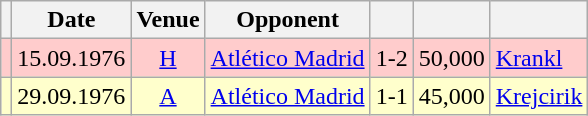<table class="wikitable" Style="text-align: center">
<tr>
<th></th>
<th>Date</th>
<th>Venue</th>
<th>Opponent</th>
<th></th>
<th></th>
<th></th>
</tr>
<tr style="background:#fcc">
<td></td>
<td>15.09.1976</td>
<td><a href='#'>H</a></td>
<td align="left"><a href='#'>Atlético Madrid</a> </td>
<td>1-2</td>
<td align="right">50,000</td>
<td align="left"><a href='#'>Krankl</a> </td>
</tr>
<tr style="background:#ffc">
<td></td>
<td>29.09.1976</td>
<td><a href='#'>A</a></td>
<td align="left"><a href='#'>Atlético Madrid</a> </td>
<td>1-1</td>
<td align="right">45,000</td>
<td align="left"><a href='#'>Krejcirik</a> </td>
</tr>
</table>
